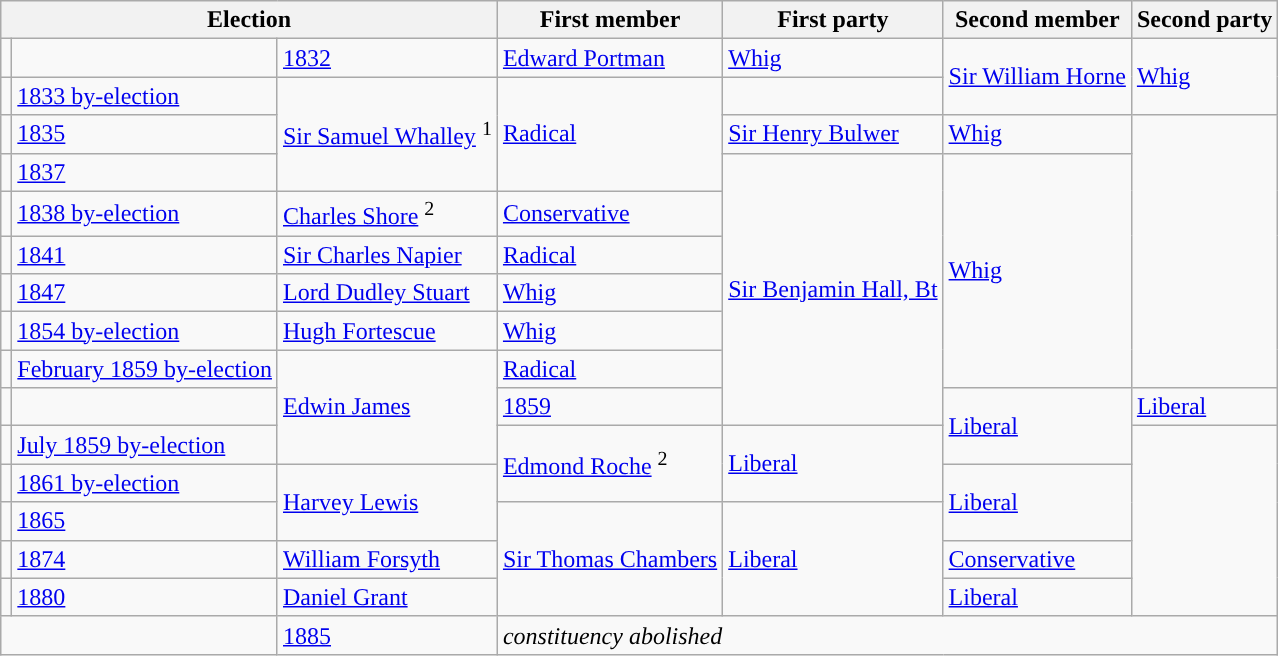<table class="wikitable">
<tr>
<th colspan="3">Election</th>
<th>First member</th>
<th>First party</th>
<th>Second member</th>
<th>Second party</th>
</tr>
<tr>
<td style="color:inherit;background-color: "></td>
<td style="color:inherit;background-color: "></td>
<td><a href='#'>1832</a></td>
<td><a href='#'>Edward Portman</a></td>
<td><a href='#'>Whig</a></td>
<td rowspan="2"><a href='#'>Sir William Horne</a></td>
<td rowspan="2"><a href='#'>Whig</a></td>
</tr>
<tr>
<td style="color:inherit;background-color: "></td>
<td><a href='#'>1833 by-election</a></td>
<td rowspan="3"><a href='#'>Sir Samuel Whalley</a> <sup>1</sup></td>
<td rowspan="3"><a href='#'>Radical</a></td>
</tr>
<tr>
<td style="color:inherit;background-color: "></td>
<td><a href='#'>1835</a></td>
<td><a href='#'>Sir Henry Bulwer</a></td>
<td><a href='#'>Whig</a></td>
</tr>
<tr>
<td style="color:inherit;background-color: "></td>
<td><a href='#'>1837</a></td>
<td rowspan="7"><a href='#'>Sir Benjamin Hall, Bt</a></td>
<td rowspan="6"><a href='#'>Whig</a></td>
</tr>
<tr>
<td style="color:inherit;background-color: "></td>
<td><a href='#'>1838 by-election</a></td>
<td><a href='#'>Charles Shore</a> <sup>2</sup></td>
<td><a href='#'>Conservative</a></td>
</tr>
<tr>
<td style="color:inherit;background-color: "></td>
<td><a href='#'>1841</a></td>
<td><a href='#'>Sir Charles Napier</a></td>
<td><a href='#'>Radical</a></td>
</tr>
<tr>
<td style="color:inherit;background-color: "></td>
<td><a href='#'>1847</a></td>
<td><a href='#'>Lord Dudley Stuart</a></td>
<td><a href='#'>Whig</a></td>
</tr>
<tr>
<td style="color:inherit;background-color: "></td>
<td><a href='#'>1854 by-election</a></td>
<td><a href='#'>Hugh Fortescue</a></td>
<td><a href='#'>Whig</a></td>
</tr>
<tr>
<td style="color:inherit;background-color: "></td>
<td><a href='#'>February 1859 by-election</a></td>
<td rowspan="3"><a href='#'>Edwin James</a></td>
<td><a href='#'>Radical</a></td>
</tr>
<tr>
<td style="color:inherit;background-color: "></td>
<td style="color:inherit;background-color: "></td>
<td><a href='#'>1859</a></td>
<td rowspan="2"><a href='#'>Liberal</a></td>
<td><a href='#'>Liberal</a></td>
</tr>
<tr>
<td style="color:inherit;background-color: "></td>
<td><a href='#'>July 1859 by-election</a></td>
<td rowspan="2"><a href='#'>Edmond Roche</a> <sup>2</sup></td>
<td rowspan="2"><a href='#'>Liberal</a></td>
</tr>
<tr>
<td style="color:inherit;background-color: "></td>
<td><a href='#'>1861 by-election</a></td>
<td rowspan="2"><a href='#'>Harvey Lewis</a></td>
<td rowspan="2"><a href='#'>Liberal</a></td>
</tr>
<tr>
<td style="color:inherit;background-color: "></td>
<td><a href='#'>1865</a></td>
<td rowspan="3"><a href='#'>Sir Thomas Chambers</a></td>
<td rowspan="3"><a href='#'>Liberal</a></td>
</tr>
<tr>
<td style="color:inherit;background-color: "></td>
<td><a href='#'>1874</a></td>
<td><a href='#'>William Forsyth</a></td>
<td><a href='#'>Conservative</a></td>
</tr>
<tr>
<td style="color:inherit;background-color: "></td>
<td><a href='#'>1880</a></td>
<td><a href='#'>Daniel Grant</a></td>
<td><a href='#'>Liberal</a></td>
</tr>
<tr>
<td colspan="2"></td>
<td><a href='#'>1885</a></td>
<td colspan="4"><em>constituency abolished</em></td>
</tr>
</table>
